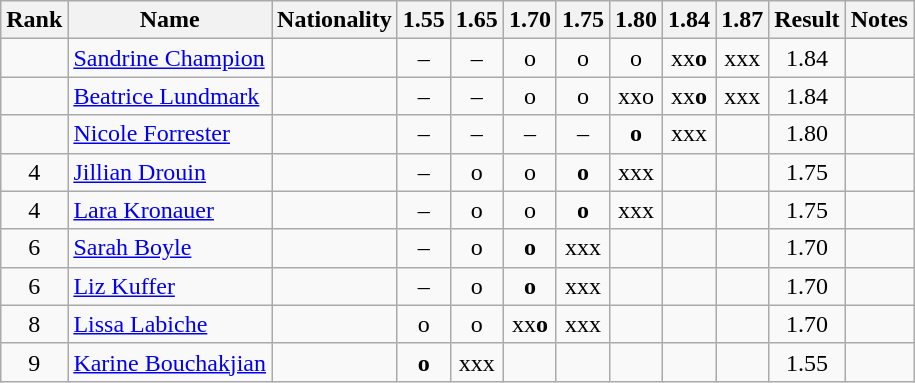<table class="wikitable sortable" style="text-align:center">
<tr>
<th>Rank</th>
<th>Name</th>
<th>Nationality</th>
<th>1.55</th>
<th>1.65</th>
<th>1.70</th>
<th>1.75</th>
<th>1.80</th>
<th>1.84</th>
<th>1.87</th>
<th>Result</th>
<th>Notes</th>
</tr>
<tr>
<td></td>
<td align=left><a href='#'>Sandrine Champion</a></td>
<td align=left></td>
<td>–</td>
<td>–</td>
<td>o</td>
<td>o</td>
<td>o</td>
<td>xx<strong>o</strong></td>
<td>xxx</td>
<td>1.84</td>
<td></td>
</tr>
<tr>
<td></td>
<td align=left><a href='#'>Beatrice Lundmark</a></td>
<td align=left></td>
<td>–</td>
<td>–</td>
<td>o</td>
<td>o</td>
<td>xxo</td>
<td>xx<strong>o</strong></td>
<td>xxx</td>
<td>1.84</td>
<td></td>
</tr>
<tr>
<td></td>
<td align=left><a href='#'>Nicole Forrester</a></td>
<td align=left></td>
<td>–</td>
<td>–</td>
<td>–</td>
<td>–</td>
<td><strong>o</strong></td>
<td>xxx</td>
<td></td>
<td>1.80</td>
<td></td>
</tr>
<tr>
<td>4</td>
<td align=left><a href='#'>Jillian Drouin</a></td>
<td align=left></td>
<td>–</td>
<td>o</td>
<td>o</td>
<td><strong>o</strong></td>
<td>xxx</td>
<td></td>
<td></td>
<td>1.75</td>
<td></td>
</tr>
<tr>
<td>4</td>
<td align=left><a href='#'>Lara Kronauer</a></td>
<td align=left></td>
<td>–</td>
<td>o</td>
<td>o</td>
<td><strong>o</strong></td>
<td>xxx</td>
<td></td>
<td></td>
<td>1.75</td>
<td></td>
</tr>
<tr>
<td>6</td>
<td align=left><a href='#'>Sarah Boyle</a></td>
<td align=left></td>
<td>–</td>
<td>o</td>
<td><strong>o</strong></td>
<td>xxx</td>
<td></td>
<td></td>
<td></td>
<td>1.70</td>
<td></td>
</tr>
<tr>
<td>6</td>
<td align=left><a href='#'>Liz Kuffer</a></td>
<td align=left></td>
<td>–</td>
<td>o</td>
<td><strong>o</strong></td>
<td>xxx</td>
<td></td>
<td></td>
<td></td>
<td>1.70</td>
<td></td>
</tr>
<tr>
<td>8</td>
<td align=left><a href='#'>Lissa Labiche</a></td>
<td align=left></td>
<td>o</td>
<td>o</td>
<td>xx<strong>o</strong></td>
<td>xxx</td>
<td></td>
<td></td>
<td></td>
<td>1.70</td>
<td></td>
</tr>
<tr>
<td>9</td>
<td align=left><a href='#'>Karine Bouchakjian</a></td>
<td align=left></td>
<td><strong>o</strong></td>
<td>xxx</td>
<td></td>
<td></td>
<td></td>
<td></td>
<td></td>
<td>1.55</td>
<td></td>
</tr>
</table>
